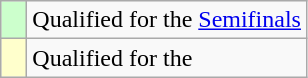<table class="wikitable" style="text-align: left;">
<tr>
<td width=10px bgcolor=#ccffcc></td>
<td>Qualified for the <a href='#'>Semifinals</a></td>
</tr>
<tr>
<td bgcolor=#ffffcc></td>
<td>Qualified for the</td>
</tr>
</table>
